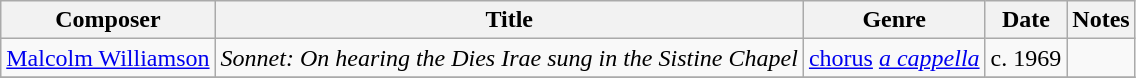<table class="wikitable sortable" style="text-align: left">
<tr>
<th>Composer</th>
<th>Title</th>
<th>Genre</th>
<th>Date</th>
<th>Notes</th>
</tr>
<tr>
<td><a href='#'>Malcolm Williamson</a></td>
<td><em>Sonnet: On hearing the Dies Irae sung in the Sistine Chapel</em></td>
<td><a href='#'>chorus</a> <em><a href='#'>a cappella</a></em></td>
<td>c. 1969</td>
<td></td>
</tr>
<tr>
</tr>
</table>
